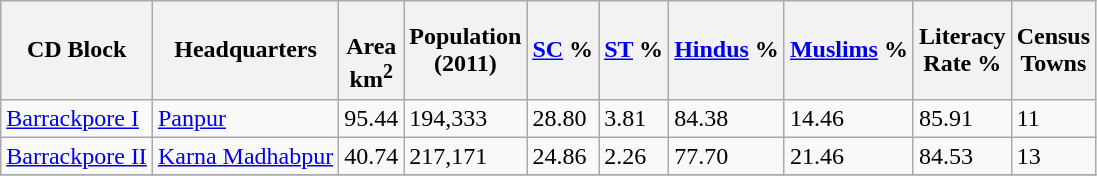<table class="wikitable sortable">
<tr>
<th>CD Block</th>
<th>Headquarters</th>
<th><br>Area<br>km<sup>2</sup></th>
<th>Population<br>(2011)</th>
<th><a href='#'>SC</a> %</th>
<th><a href='#'>ST</a> %</th>
<th><a href='#'>Hindus</a> %</th>
<th><a href='#'>Muslims</a> %</th>
<th>Literacy<br> Rate %</th>
<th>Census<br>Towns</th>
</tr>
<tr>
<td><a href='#'>Barrackpore I</a></td>
<td><a href='#'>Panpur</a></td>
<td>95.44</td>
<td>194,333</td>
<td>28.80</td>
<td>3.81</td>
<td>84.38</td>
<td>14.46</td>
<td>85.91</td>
<td>11</td>
</tr>
<tr>
<td><a href='#'>Barrackpore II</a></td>
<td><a href='#'>Karna Madhabpur</a></td>
<td>40.74</td>
<td>217,171</td>
<td>24.86</td>
<td>2.26</td>
<td>77.70</td>
<td>21.46</td>
<td>84.53</td>
<td>13</td>
</tr>
<tr>
</tr>
</table>
